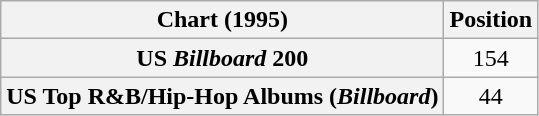<table class="wikitable sortable plainrowheaders" style="text-align:center;">
<tr>
<th scope="col">Chart (1995)</th>
<th scope="col">Position</th>
</tr>
<tr>
<th scope="row">US <em>Billboard</em> 200</th>
<td>154</td>
</tr>
<tr>
<th scope="row">US Top R&B/Hip-Hop Albums (<em>Billboard</em>)</th>
<td>44</td>
</tr>
</table>
